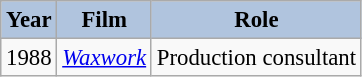<table class="wikitable" style="font-size:95%;">
<tr>
<th style="background:#B0C4DE;">Year</th>
<th style="background:#B0C4DE;">Film</th>
<th style="background:#B0C4DE;">Role</th>
</tr>
<tr>
<td>1988</td>
<td><em><a href='#'>Waxwork</a></em></td>
<td>Production consultant</td>
</tr>
</table>
